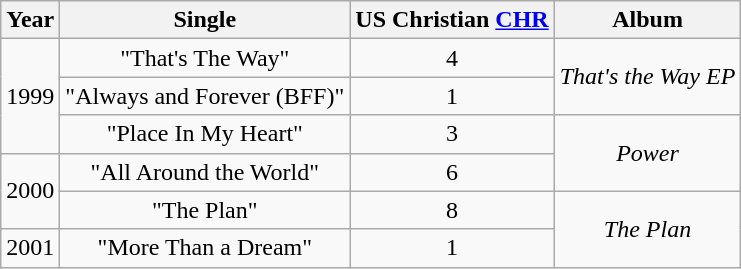<table class="wikitable" style="text-align:center;">
<tr>
<th>Year</th>
<th>Single</th>
<th>US Christian <a href='#'>CHR</a></th>
<th>Album</th>
</tr>
<tr>
<td rowspan="3">1999</td>
<td>"That's The Way"</td>
<td>4 </td>
<td rowspan="2"><em>That's the Way EP</em></td>
</tr>
<tr>
<td>"Always and Forever (BFF)"</td>
<td>1</td>
</tr>
<tr>
<td>"Place In My Heart"</td>
<td>3</td>
<td rowspan="2"><em>Power</em></td>
</tr>
<tr>
<td rowspan="2">2000</td>
<td>"All Around the World"</td>
<td>6</td>
</tr>
<tr>
<td>"The Plan"</td>
<td>8</td>
<td rowspan="2"><em>The Plan</em></td>
</tr>
<tr>
<td>2001</td>
<td>"More Than a Dream"</td>
<td>1</td>
</tr>
</table>
